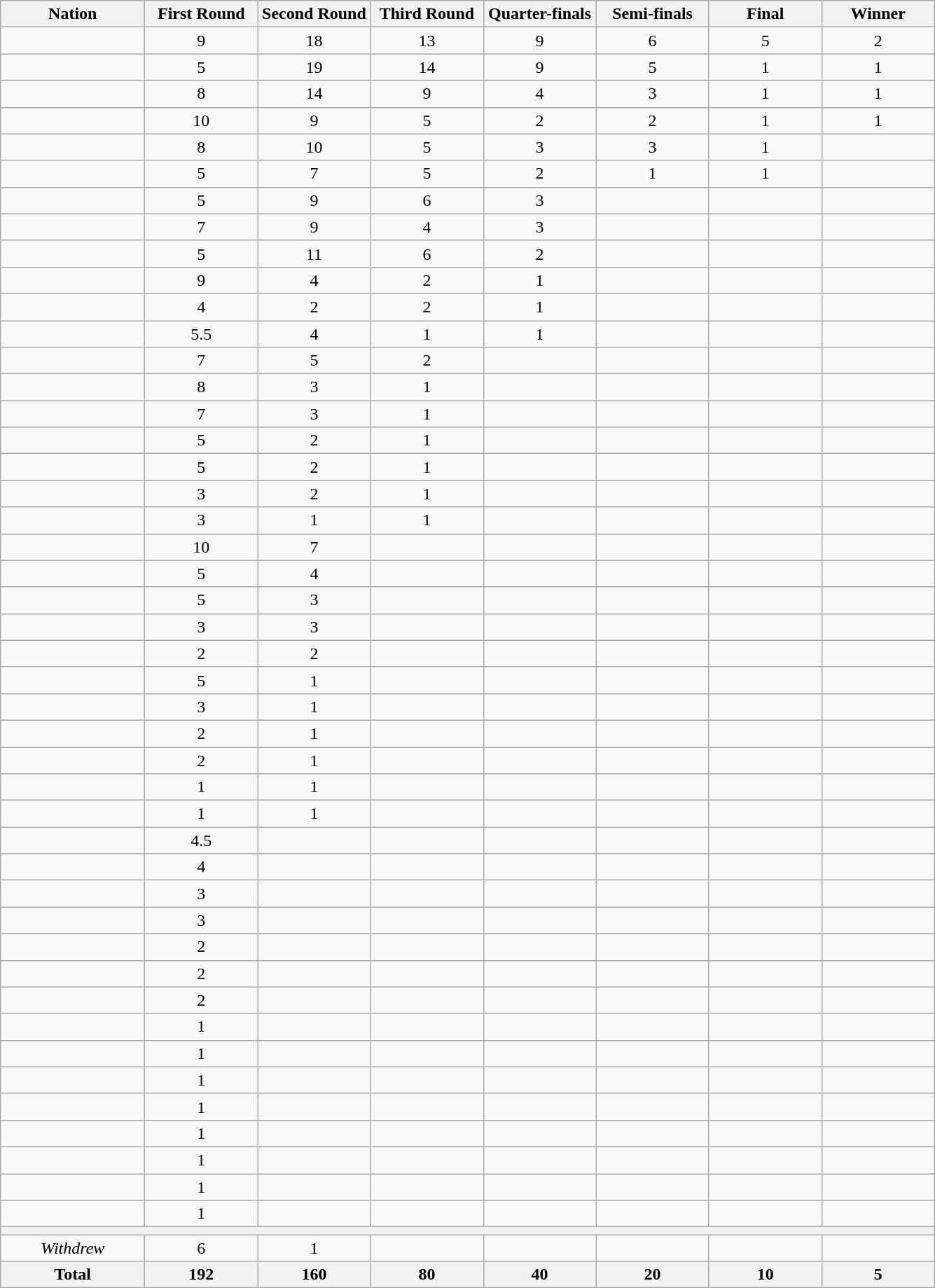<table class="sortable wikitable" style="text-align:center">
<tr>
<th width="130">Nation</th>
<th width="100">First Round</th>
<th width="100">Second Round</th>
<th width="100">Third Round</th>
<th width="100">Quarter-finals</th>
<th width="100">Semi-finals</th>
<th width="100">Final</th>
<th width="100">Winner</th>
</tr>
<tr>
<td align="left"></td>
<td>9</td>
<td>18</td>
<td>13</td>
<td>9</td>
<td>6</td>
<td>5</td>
<td>2</td>
</tr>
<tr>
<td align="left"></td>
<td>5</td>
<td>19</td>
<td>14</td>
<td>9</td>
<td>5</td>
<td>1</td>
<td>1</td>
</tr>
<tr>
<td align="left"></td>
<td>8</td>
<td>14</td>
<td>9</td>
<td>4</td>
<td>3</td>
<td>1</td>
<td>1</td>
</tr>
<tr>
<td align="left"></td>
<td>10</td>
<td>9</td>
<td>5</td>
<td>2</td>
<td>2</td>
<td>1</td>
<td>1</td>
</tr>
<tr>
<td align="left"></td>
<td>8</td>
<td>10</td>
<td>5</td>
<td>3</td>
<td>3</td>
<td>1</td>
<td></td>
</tr>
<tr>
<td align="left"></td>
<td>5</td>
<td>7</td>
<td>5</td>
<td>2</td>
<td>1</td>
<td>1</td>
<td></td>
</tr>
<tr>
<td align="left"></td>
<td>5</td>
<td>9</td>
<td>6</td>
<td>3</td>
<td></td>
<td></td>
<td></td>
</tr>
<tr>
<td align="left"></td>
<td>7</td>
<td>9</td>
<td>4</td>
<td>3</td>
<td></td>
<td></td>
<td></td>
</tr>
<tr>
<td align="left"></td>
<td>5</td>
<td>11</td>
<td>6</td>
<td>2</td>
<td></td>
<td></td>
<td></td>
</tr>
<tr>
<td align="left"></td>
<td>9</td>
<td>4</td>
<td>2</td>
<td>1</td>
<td></td>
<td></td>
<td></td>
</tr>
<tr>
<td align="left"></td>
<td>4</td>
<td>2</td>
<td>2</td>
<td>1</td>
<td></td>
<td></td>
<td></td>
</tr>
<tr>
<td align="left"></td>
<td>5.5</td>
<td>4</td>
<td>1</td>
<td>1</td>
<td></td>
<td></td>
<td></td>
</tr>
<tr>
<td align="left"></td>
<td>7</td>
<td>5</td>
<td>2</td>
<td></td>
<td></td>
<td></td>
<td></td>
</tr>
<tr>
<td align="left"></td>
<td>8</td>
<td>3</td>
<td>1</td>
<td></td>
<td></td>
<td></td>
<td></td>
</tr>
<tr>
<td align="left"></td>
<td>7</td>
<td>3</td>
<td>1</td>
<td></td>
<td></td>
<td></td>
<td></td>
</tr>
<tr>
<td align="left"></td>
<td>5</td>
<td>2</td>
<td>1</td>
<td></td>
<td></td>
<td></td>
<td></td>
</tr>
<tr>
<td align="left"></td>
<td>5</td>
<td>2</td>
<td>1</td>
<td></td>
<td></td>
<td></td>
<td></td>
</tr>
<tr>
<td align="left"></td>
<td>3</td>
<td>2</td>
<td>1</td>
<td></td>
<td></td>
<td></td>
<td></td>
</tr>
<tr>
<td align="left"></td>
<td>3</td>
<td>1</td>
<td>1</td>
<td></td>
<td></td>
<td></td>
<td></td>
</tr>
<tr>
<td align="left"></td>
<td>10</td>
<td>7</td>
<td></td>
<td></td>
<td></td>
<td></td>
<td></td>
</tr>
<tr>
<td align="left"></td>
<td>5</td>
<td>4</td>
<td></td>
<td></td>
<td></td>
<td></td>
<td></td>
</tr>
<tr>
<td align="left"></td>
<td>5</td>
<td>3</td>
<td></td>
<td></td>
<td></td>
<td></td>
<td></td>
</tr>
<tr>
<td align="left"></td>
<td>3</td>
<td>3</td>
<td></td>
<td></td>
<td></td>
<td></td>
<td></td>
</tr>
<tr>
<td align="left"></td>
<td>2</td>
<td>2</td>
<td></td>
<td></td>
<td></td>
<td></td>
<td></td>
</tr>
<tr>
<td align="left"></td>
<td>5</td>
<td>1</td>
<td></td>
<td></td>
<td></td>
<td></td>
<td></td>
</tr>
<tr>
<td align="left"></td>
<td>3</td>
<td>1</td>
<td></td>
<td></td>
<td></td>
<td></td>
<td></td>
</tr>
<tr>
<td align="left"></td>
<td>2</td>
<td>1</td>
<td></td>
<td></td>
<td></td>
<td></td>
<td></td>
</tr>
<tr>
<td align="left"></td>
<td>2</td>
<td>1</td>
<td></td>
<td></td>
<td></td>
<td></td>
<td></td>
</tr>
<tr>
<td align="left"></td>
<td>1</td>
<td>1</td>
<td></td>
<td></td>
<td></td>
<td></td>
<td></td>
</tr>
<tr>
<td align="left"></td>
<td>1</td>
<td>1</td>
<td></td>
<td></td>
<td></td>
<td></td>
<td></td>
</tr>
<tr>
<td align="left"></td>
<td>4.5</td>
<td></td>
<td></td>
<td></td>
<td></td>
<td></td>
<td></td>
</tr>
<tr>
<td align="left"></td>
<td>4</td>
<td></td>
<td></td>
<td></td>
<td></td>
<td></td>
<td></td>
</tr>
<tr>
<td align="left"></td>
<td>3</td>
<td></td>
<td></td>
<td></td>
<td></td>
<td></td>
<td></td>
</tr>
<tr>
<td align="left"></td>
<td>3</td>
<td></td>
<td></td>
<td></td>
<td></td>
<td></td>
<td></td>
</tr>
<tr>
<td align="left"></td>
<td>2</td>
<td></td>
<td></td>
<td></td>
<td></td>
<td></td>
<td></td>
</tr>
<tr>
<td align="left"></td>
<td>2</td>
<td></td>
<td></td>
<td></td>
<td></td>
<td></td>
<td></td>
</tr>
<tr>
<td align="left"></td>
<td>2</td>
<td></td>
<td></td>
<td></td>
<td></td>
<td></td>
<td></td>
</tr>
<tr>
<td align="left"></td>
<td>1</td>
<td></td>
<td></td>
<td></td>
<td></td>
<td></td>
<td></td>
</tr>
<tr>
<td align="left"></td>
<td>1</td>
<td></td>
<td></td>
<td></td>
<td></td>
<td></td>
<td></td>
</tr>
<tr>
<td align="left"></td>
<td>1</td>
<td></td>
<td></td>
<td></td>
<td></td>
<td></td>
<td></td>
</tr>
<tr>
<td align="left"></td>
<td>1</td>
<td></td>
<td></td>
<td></td>
<td></td>
<td></td>
<td></td>
</tr>
<tr>
<td align="left"></td>
<td>1</td>
<td></td>
<td></td>
<td></td>
<td></td>
<td></td>
<td></td>
</tr>
<tr>
<td align="left"></td>
<td>1</td>
<td></td>
<td></td>
<td></td>
<td></td>
<td></td>
<td></td>
</tr>
<tr>
<td align="left"></td>
<td>1</td>
<td></td>
<td></td>
<td></td>
<td></td>
<td></td>
<td></td>
</tr>
<tr>
<td align="left"></td>
<td>1</td>
<td></td>
<td></td>
<td></td>
<td></td>
<td></td>
<td></td>
</tr>
<tr>
<th colspan="8"></th>
</tr>
<tr>
<td><em>Withdrew</em></td>
<td>6</td>
<td>1</td>
<td></td>
<td></td>
<td></td>
<td></td>
<td></td>
</tr>
<tr>
<th>Total</th>
<th>192</th>
<th>160</th>
<th>80</th>
<th>40</th>
<th>20</th>
<th>10</th>
<th>5</th>
</tr>
</table>
